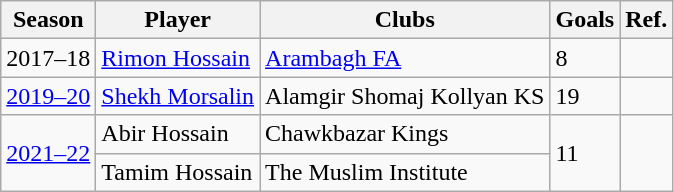<table class="wikitable">
<tr>
<th>Season</th>
<th>Player</th>
<th>Clubs</th>
<th>Goals</th>
<th>Ref.</th>
</tr>
<tr>
<td>2017–18</td>
<td> <a href='#'>Rimon Hossain</a></td>
<td><a href='#'>Arambagh FA</a></td>
<td>8</td>
<td></td>
</tr>
<tr>
<td><a href='#'>2019–20</a></td>
<td> <a href='#'>Shekh Morsalin</a></td>
<td>Alamgir Shomaj Kollyan KS</td>
<td>19</td>
<td></td>
</tr>
<tr>
<td rowspan=2><a href='#'>2021–22</a></td>
<td> Abir Hossain</td>
<td>Chawkbazar Kings</td>
<td rowspan=2>11</td>
<td rowspan=2></td>
</tr>
<tr>
<td> Tamim Hossain</td>
<td>The Muslim Institute</td>
</tr>
</table>
